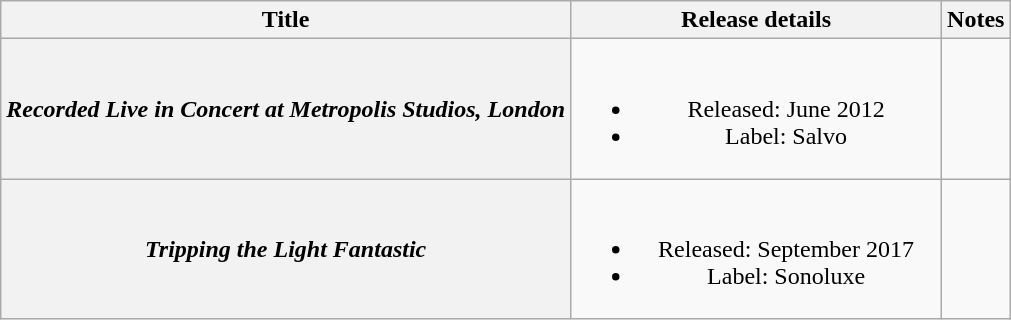<table class="wikitable plainrowheaders" style="text-align:center;">
<tr>
<th scope="col">Title</th>
<th scope="col" style="width:15em;">Release details</th>
<th scope="col">Notes</th>
</tr>
<tr>
<th scope="row"><em>Recorded Live in Concert at Metropolis Studios, London</em></th>
<td><br><ul><li>Released: June 2012</li><li>Label: Salvo</li></ul></td>
<td></td>
</tr>
<tr>
<th scope="row"><em>Tripping the Light Fantastic</em></th>
<td><br><ul><li>Released: September 2017</li><li>Label: Sonoluxe</li></ul></td>
<td></td>
</tr>
</table>
